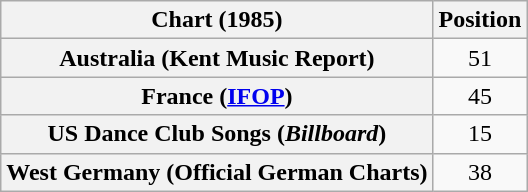<table class="wikitable sortable plainrowheaders" style="text-align:center">
<tr>
<th scope="col">Chart (1985)</th>
<th scope="col">Position</th>
</tr>
<tr>
<th scope="row">Australia (Kent Music Report)</th>
<td>51</td>
</tr>
<tr>
<th scope="row">France (<a href='#'>IFOP</a>)</th>
<td>45</td>
</tr>
<tr>
<th scope="row">US Dance Club Songs (<em>Billboard</em>)<br></th>
<td>15</td>
</tr>
<tr>
<th scope="row">West Germany (Official German Charts)</th>
<td>38</td>
</tr>
</table>
